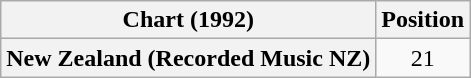<table class="wikitable plainrowheaders" style="text-align:center">
<tr>
<th>Chart (1992)</th>
<th>Position</th>
</tr>
<tr>
<th scope="row">New Zealand (Recorded Music NZ)</th>
<td>21</td>
</tr>
</table>
